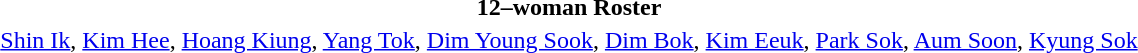<table style="text-align: center; margin-top: 2em; margin-left: auto; margin-right: auto">
<tr>
<td><strong>12–woman Roster</strong></td>
</tr>
<tr>
<td><a href='#'>Shin Ik</a>, <a href='#'>Kim Hee</a>, <a href='#'>Hoang Kiung</a>, <a href='#'>Yang Tok</a>, <a href='#'>Dim Young Sook</a>, <a href='#'>Dim Bok</a>, <a href='#'>Kim Eeuk</a>, <a href='#'>Park Sok</a>, <a href='#'>Aum Soon</a>, <a href='#'>Kyung Sok</a></td>
<td></td>
</tr>
</table>
